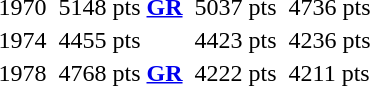<table>
<tr>
<td>1970</td>
<td></td>
<td>5148 pts <strong><a href='#'>GR</a></strong></td>
<td></td>
<td>5037 pts</td>
<td></td>
<td>4736 pts</td>
</tr>
<tr>
<td>1974</td>
<td></td>
<td>4455 pts</td>
<td></td>
<td>4423 pts</td>
<td></td>
<td>4236 pts</td>
</tr>
<tr>
<td>1978</td>
<td></td>
<td>4768 pts <strong><a href='#'>GR</a></strong></td>
<td></td>
<td>4222 pts</td>
<td></td>
<td>4211 pts</td>
</tr>
</table>
